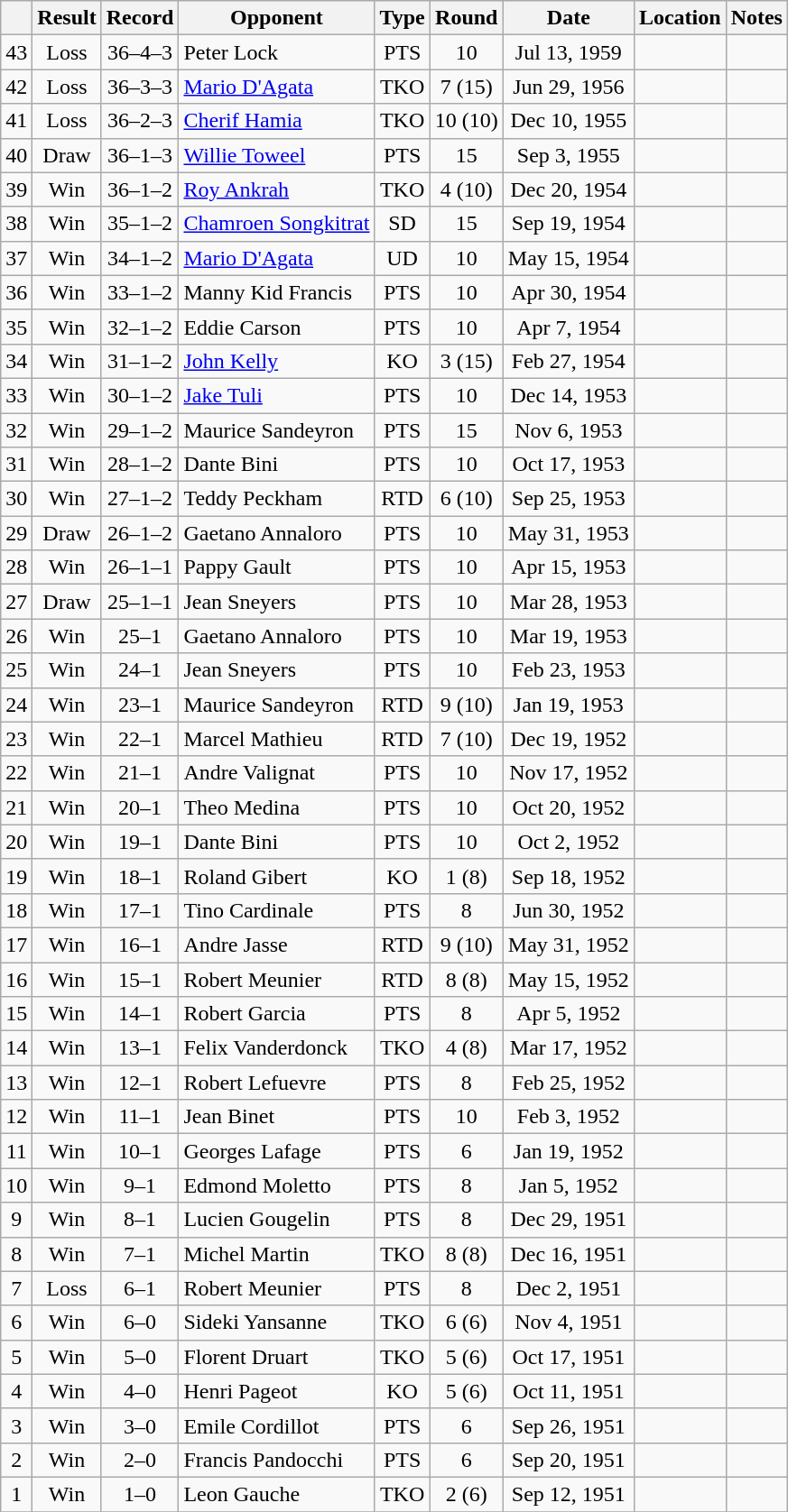<table class="wikitable" style="text-align:center">
<tr>
<th></th>
<th>Result</th>
<th>Record</th>
<th>Opponent</th>
<th>Type</th>
<th>Round</th>
<th>Date</th>
<th>Location</th>
<th>Notes</th>
</tr>
<tr>
<td>43</td>
<td>Loss</td>
<td>36–4–3</td>
<td style="text-align:left;">Peter Lock</td>
<td>PTS</td>
<td>10</td>
<td>Jul 13, 1959</td>
<td style="text-align:left;"></td>
<td></td>
</tr>
<tr>
<td>42</td>
<td>Loss</td>
<td>36–3–3</td>
<td style="text-align:left;"><a href='#'>Mario D'Agata</a></td>
<td>TKO</td>
<td>7 (15)</td>
<td>Jun 29, 1956</td>
<td style="text-align:left;"></td>
<td style="text-align:left;"></td>
</tr>
<tr>
<td>41</td>
<td>Loss</td>
<td>36–2–3</td>
<td style="text-align:left;"><a href='#'>Cherif Hamia</a></td>
<td>TKO</td>
<td>10 (10)</td>
<td>Dec 10, 1955</td>
<td style="text-align:left;"></td>
<td></td>
</tr>
<tr>
<td>40</td>
<td>Draw</td>
<td>36–1–3</td>
<td style="text-align:left;"><a href='#'>Willie Toweel</a></td>
<td>PTS</td>
<td>15</td>
<td>Sep 3, 1955</td>
<td style="text-align:left;"></td>
<td style="text-align:left;"></td>
</tr>
<tr>
<td>39</td>
<td>Win</td>
<td>36–1–2</td>
<td style="text-align:left;"><a href='#'>Roy Ankrah</a></td>
<td>TKO</td>
<td>4 (10)</td>
<td>Dec 20, 1954</td>
<td style="text-align:left;"></td>
<td></td>
</tr>
<tr>
<td>38</td>
<td>Win</td>
<td>35–1–2</td>
<td style="text-align:left;"><a href='#'>Chamroen Songkitrat</a></td>
<td>SD</td>
<td>15</td>
<td>Sep 19, 1954</td>
<td style="text-align:left;"></td>
<td style="text-align:left;"></td>
</tr>
<tr>
<td>37</td>
<td>Win</td>
<td>34–1–2</td>
<td style="text-align:left;"><a href='#'>Mario D'Agata</a></td>
<td>UD</td>
<td>10</td>
<td>May 15, 1954</td>
<td style="text-align:left;"></td>
<td></td>
</tr>
<tr>
<td>36</td>
<td>Win</td>
<td>33–1–2</td>
<td style="text-align:left;">Manny Kid Francis</td>
<td>PTS</td>
<td>10</td>
<td>Apr 30, 1954</td>
<td style="text-align:left;"></td>
<td></td>
</tr>
<tr>
<td>35</td>
<td>Win</td>
<td>32–1–2</td>
<td style="text-align:left;">Eddie Carson</td>
<td>PTS</td>
<td>10</td>
<td>Apr 7, 1954</td>
<td style="text-align:left;"></td>
<td></td>
</tr>
<tr>
<td>34</td>
<td>Win</td>
<td>31–1–2</td>
<td style="text-align:left;"><a href='#'>John Kelly</a></td>
<td>KO</td>
<td>3 (15)</td>
<td>Feb 27, 1954</td>
<td style="text-align:left;"></td>
<td style="text-align:left;"></td>
</tr>
<tr>
<td>33</td>
<td>Win</td>
<td>30–1–2</td>
<td style="text-align:left;"><a href='#'>Jake Tuli</a></td>
<td>PTS</td>
<td>10</td>
<td>Dec 14, 1953</td>
<td style="text-align:left;"></td>
<td></td>
</tr>
<tr>
<td>32</td>
<td>Win</td>
<td>29–1–2</td>
<td style="text-align:left;">Maurice Sandeyron</td>
<td>PTS</td>
<td>15</td>
<td>Nov 6, 1953</td>
<td style="text-align:left;"></td>
<td style="text-align:left;"></td>
</tr>
<tr>
<td>31</td>
<td>Win</td>
<td>28–1–2</td>
<td style="text-align:left;">Dante Bini</td>
<td>PTS</td>
<td>10</td>
<td>Oct 17, 1953</td>
<td style="text-align:left;"></td>
<td></td>
</tr>
<tr>
<td>30</td>
<td>Win</td>
<td>27–1–2</td>
<td style="text-align:left;">Teddy Peckham</td>
<td>RTD</td>
<td>6 (10)</td>
<td>Sep 25, 1953</td>
<td style="text-align:left;"></td>
<td></td>
</tr>
<tr>
<td>29</td>
<td>Draw</td>
<td>26–1–2</td>
<td style="text-align:left;">Gaetano Annaloro</td>
<td>PTS</td>
<td>10</td>
<td>May 31, 1953</td>
<td style="text-align:left;"></td>
<td></td>
</tr>
<tr>
<td>28</td>
<td>Win</td>
<td>26–1–1</td>
<td style="text-align:left;">Pappy Gault</td>
<td>PTS</td>
<td>10</td>
<td>Apr 15, 1953</td>
<td style="text-align:left;"></td>
<td></td>
</tr>
<tr>
<td>27</td>
<td>Draw</td>
<td>25–1–1</td>
<td style="text-align:left;">Jean Sneyers</td>
<td>PTS</td>
<td>10</td>
<td>Mar 28, 1953</td>
<td style="text-align:left;"></td>
<td></td>
</tr>
<tr>
<td>26</td>
<td>Win</td>
<td>25–1</td>
<td style="text-align:left;">Gaetano Annaloro</td>
<td>PTS</td>
<td>10</td>
<td>Mar 19, 1953</td>
<td style="text-align:left;"></td>
<td></td>
</tr>
<tr>
<td>25</td>
<td>Win</td>
<td>24–1</td>
<td style="text-align:left;">Jean Sneyers</td>
<td>PTS</td>
<td>10</td>
<td>Feb 23, 1953</td>
<td style="text-align:left;"></td>
<td></td>
</tr>
<tr>
<td>24</td>
<td>Win</td>
<td>23–1</td>
<td style="text-align:left;">Maurice Sandeyron</td>
<td>RTD</td>
<td>9 (10)</td>
<td>Jan 19, 1953</td>
<td style="text-align:left;"></td>
<td></td>
</tr>
<tr>
<td>23</td>
<td>Win</td>
<td>22–1</td>
<td style="text-align:left;">Marcel Mathieu</td>
<td>RTD</td>
<td>7 (10)</td>
<td>Dec 19, 1952</td>
<td style="text-align:left;"></td>
<td></td>
</tr>
<tr>
<td>22</td>
<td>Win</td>
<td>21–1</td>
<td style="text-align:left;">Andre Valignat</td>
<td>PTS</td>
<td>10</td>
<td>Nov 17, 1952</td>
<td style="text-align:left;"></td>
<td></td>
</tr>
<tr>
<td>21</td>
<td>Win</td>
<td>20–1</td>
<td style="text-align:left;">Theo Medina</td>
<td>PTS</td>
<td>10</td>
<td>Oct 20, 1952</td>
<td style="text-align:left;"></td>
<td></td>
</tr>
<tr>
<td>20</td>
<td>Win</td>
<td>19–1</td>
<td style="text-align:left;">Dante Bini</td>
<td>PTS</td>
<td>10</td>
<td>Oct 2, 1952</td>
<td style="text-align:left;"></td>
<td></td>
</tr>
<tr>
<td>19</td>
<td>Win</td>
<td>18–1</td>
<td style="text-align:left;">Roland Gibert</td>
<td>KO</td>
<td>1 (8)</td>
<td>Sep 18, 1952</td>
<td style="text-align:left;"></td>
<td></td>
</tr>
<tr>
<td>18</td>
<td>Win</td>
<td>17–1</td>
<td style="text-align:left;">Tino Cardinale</td>
<td>PTS</td>
<td>8</td>
<td>Jun 30, 1952</td>
<td style="text-align:left;"></td>
<td></td>
</tr>
<tr>
<td>17</td>
<td>Win</td>
<td>16–1</td>
<td style="text-align:left;">Andre Jasse</td>
<td>RTD</td>
<td>9 (10)</td>
<td>May 31, 1952</td>
<td style="text-align:left;"></td>
<td></td>
</tr>
<tr>
<td>16</td>
<td>Win</td>
<td>15–1</td>
<td style="text-align:left;">Robert Meunier</td>
<td>RTD</td>
<td>8 (8)</td>
<td>May 15, 1952</td>
<td style="text-align:left;"></td>
<td></td>
</tr>
<tr>
<td>15</td>
<td>Win</td>
<td>14–1</td>
<td style="text-align:left;">Robert Garcia</td>
<td>PTS</td>
<td>8</td>
<td>Apr 5, 1952</td>
<td style="text-align:left;"></td>
<td></td>
</tr>
<tr>
<td>14</td>
<td>Win</td>
<td>13–1</td>
<td style="text-align:left;">Felix Vanderdonck</td>
<td>TKO</td>
<td>4 (8)</td>
<td>Mar 17, 1952</td>
<td style="text-align:left;"></td>
<td></td>
</tr>
<tr>
<td>13</td>
<td>Win</td>
<td>12–1</td>
<td style="text-align:left;">Robert Lefuevre</td>
<td>PTS</td>
<td>8</td>
<td>Feb 25, 1952</td>
<td style="text-align:left;"></td>
<td></td>
</tr>
<tr>
<td>12</td>
<td>Win</td>
<td>11–1</td>
<td style="text-align:left;">Jean Binet</td>
<td>PTS</td>
<td>10</td>
<td>Feb 3, 1952</td>
<td style="text-align:left;"></td>
<td></td>
</tr>
<tr>
<td>11</td>
<td>Win</td>
<td>10–1</td>
<td style="text-align:left;">Georges Lafage</td>
<td>PTS</td>
<td>6</td>
<td>Jan 19, 1952</td>
<td style="text-align:left;"></td>
<td></td>
</tr>
<tr>
<td>10</td>
<td>Win</td>
<td>9–1</td>
<td style="text-align:left;">Edmond Moletto</td>
<td>PTS</td>
<td>8</td>
<td>Jan 5, 1952</td>
<td style="text-align:left;"></td>
<td></td>
</tr>
<tr>
<td>9</td>
<td>Win</td>
<td>8–1</td>
<td style="text-align:left;">Lucien Gougelin</td>
<td>PTS</td>
<td>8</td>
<td>Dec 29, 1951</td>
<td style="text-align:left;"></td>
<td></td>
</tr>
<tr>
<td>8</td>
<td>Win</td>
<td>7–1</td>
<td style="text-align:left;">Michel Martin</td>
<td>TKO</td>
<td>8 (8)</td>
<td>Dec 16, 1951</td>
<td style="text-align:left;"></td>
<td></td>
</tr>
<tr>
<td>7</td>
<td>Loss</td>
<td>6–1</td>
<td style="text-align:left;">Robert Meunier</td>
<td>PTS</td>
<td>8</td>
<td>Dec 2, 1951</td>
<td style="text-align:left;"></td>
<td></td>
</tr>
<tr>
<td>6</td>
<td>Win</td>
<td>6–0</td>
<td style="text-align:left;">Sideki Yansanne</td>
<td>TKO</td>
<td>6 (6)</td>
<td>Nov 4, 1951</td>
<td style="text-align:left;"></td>
<td></td>
</tr>
<tr>
<td>5</td>
<td>Win</td>
<td>5–0</td>
<td style="text-align:left;">Florent Druart</td>
<td>TKO</td>
<td>5 (6)</td>
<td>Oct 17, 1951</td>
<td style="text-align:left;"></td>
<td></td>
</tr>
<tr>
<td>4</td>
<td>Win</td>
<td>4–0</td>
<td style="text-align:left;">Henri Pageot</td>
<td>KO</td>
<td>5 (6)</td>
<td>Oct 11, 1951</td>
<td style="text-align:left;"></td>
<td></td>
</tr>
<tr>
<td>3</td>
<td>Win</td>
<td>3–0</td>
<td style="text-align:left;">Emile Cordillot</td>
<td>PTS</td>
<td>6</td>
<td>Sep 26, 1951</td>
<td style="text-align:left;"></td>
<td></td>
</tr>
<tr>
<td>2</td>
<td>Win</td>
<td>2–0</td>
<td style="text-align:left;">Francis Pandocchi</td>
<td>PTS</td>
<td>6</td>
<td>Sep 20, 1951</td>
<td style="text-align:left;"></td>
<td></td>
</tr>
<tr>
<td>1</td>
<td>Win</td>
<td>1–0</td>
<td style="text-align:left;">Leon Gauche</td>
<td>TKO</td>
<td>2 (6)</td>
<td>Sep 12, 1951</td>
<td style="text-align:left;"></td>
<td></td>
</tr>
<tr>
</tr>
</table>
